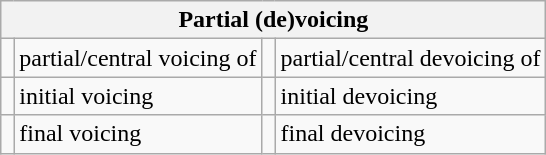<table class="wikitable">
<tr>
<th colspan=4>Partial (de)voicing</th>
</tr>
<tr>
<td style="text-align:center; font-size:larger;"></td>
<td>partial/central voicing of </td>
<td style="text-align:center; font-size:larger;"></td>
<td>partial/central devoicing of </td>
</tr>
<tr>
<td style="text-align:center; font-size:larger;"></td>
<td>initial voicing</td>
<td style="text-align:center; font-size:larger;"></td>
<td>initial devoicing</td>
</tr>
<tr>
<td style="text-align:center; font-size:larger;"></td>
<td>final voicing</td>
<td style="text-align:center; font-size:larger;"></td>
<td>final devoicing</td>
</tr>
</table>
